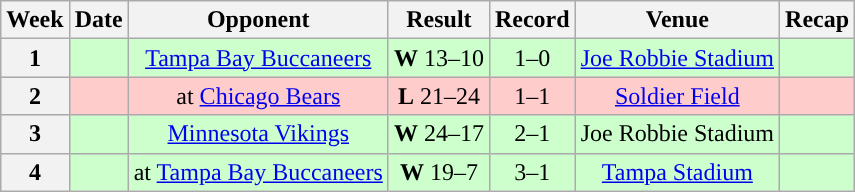<table class="wikitable" style="text-align:center">
<tr>
<th>Week</th>
<th>Date</th>
<th>Opponent</th>
<th>Result</th>
<th>Record</th>
<th>Venue</th>
<th>Recap</th>
</tr>
<tr style="background:#cfc">
<th>1</th>
<td></td>
<td><a href='#'>Tampa Bay Buccaneers</a></td>
<td><strong>W</strong> 13–10</td>
<td>1–0</td>
<td><a href='#'>Joe Robbie Stadium</a></td>
<td></td>
</tr>
<tr style="background:#fcc">
<th>2</th>
<td></td>
<td>at <a href='#'>Chicago Bears</a></td>
<td><strong>L</strong> 21–24</td>
<td>1–1</td>
<td><a href='#'>Soldier Field</a></td>
<td></td>
</tr>
<tr style="background:#cfc">
<th>3</th>
<td></td>
<td><a href='#'>Minnesota Vikings</a></td>
<td><strong>W</strong> 24–17</td>
<td>2–1</td>
<td>Joe Robbie Stadium</td>
<td></td>
</tr>
<tr style="background:#cfc">
<th>4</th>
<td></td>
<td>at  <a href='#'>Tampa Bay Buccaneers</a></td>
<td><strong>W</strong> 19–7</td>
<td>3–1</td>
<td><a href='#'>Tampa Stadium</a></td>
<td></td>
</tr>
</table>
